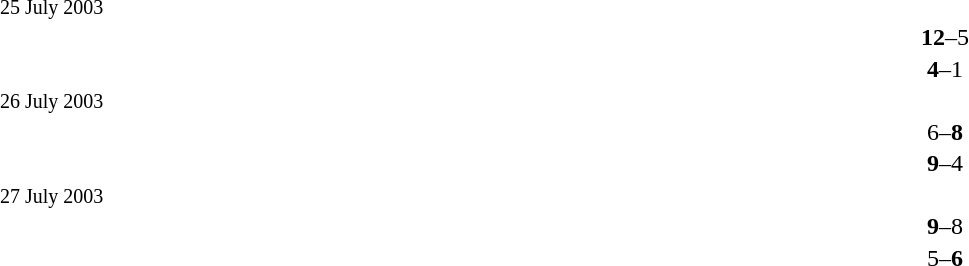<table width=100% cellspacing=1>
<tr>
<th width=40%></th>
<th width=20%></th>
<th></th>
</tr>
<tr>
<td><small>25 July 2003</small></td>
</tr>
<tr>
<td align=right><strong></strong></td>
<td align=center><strong>12</strong>–5</td>
<td></td>
</tr>
<tr>
<td align=right><strong></strong></td>
<td align=center><strong>4</strong>–1</td>
<td></td>
</tr>
<tr>
<td><small>26 July 2003</small></td>
</tr>
<tr>
<td align=right></td>
<td align=center>6–<strong>8</strong></td>
<td><strong></strong></td>
</tr>
<tr>
<td align=right><strong></strong></td>
<td align=center><strong>9</strong>–4</td>
<td></td>
</tr>
<tr>
<td><small>27 July 2003</small></td>
</tr>
<tr>
<td align=right><strong></strong></td>
<td align=center><strong>9</strong>–8</td>
<td></td>
</tr>
<tr>
<td align=right></td>
<td align=center>5–<strong>6</strong></td>
<td><strong></strong></td>
</tr>
</table>
